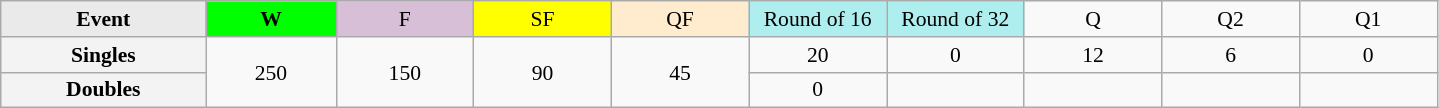<table class=wikitable style=font-size:90%;text-align:center>
<tr>
<td style="width:130px; background:#eaeaea;"><strong>Event</strong></td>
<td style="width:80px; background:lime;"><strong>W</strong></td>
<td style="width:85px; background:thistle;">F</td>
<td style="width:85px; background:#ff0;">SF</td>
<td style="width:85px; background:#ffebcd;">QF</td>
<td style="width:85px; background:#afeeee;">Round of 16</td>
<td style="width:85px; background:#afeeee;">Round of 32</td>
<td width=85>Q</td>
<td width=85>Q2</td>
<td width=85>Q1</td>
</tr>
<tr>
<th style="background:#f3f3f3;">Singles</th>
<td rowspan=2>250</td>
<td rowspan=2>150</td>
<td rowspan=2>90</td>
<td rowspan=2>45</td>
<td>20</td>
<td>0</td>
<td>12</td>
<td>6</td>
<td>0</td>
</tr>
<tr>
<th style="background:#f3f3f3;">Doubles</th>
<td>0</td>
<td></td>
<td></td>
<td></td>
<td></td>
</tr>
</table>
